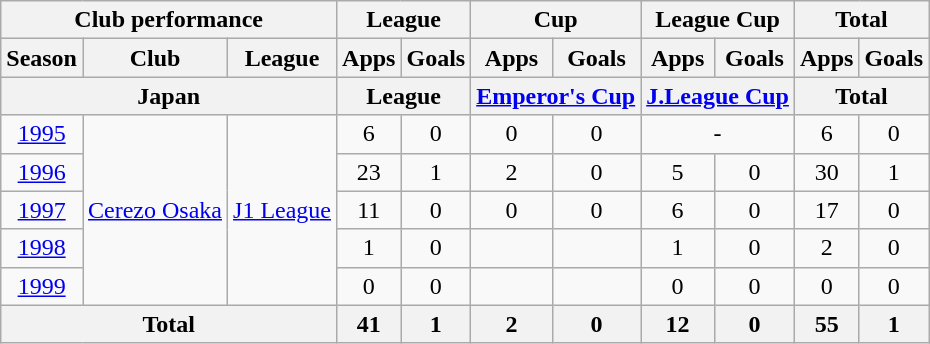<table class="wikitable" style="text-align:center;">
<tr>
<th colspan=3>Club performance</th>
<th colspan=2>League</th>
<th colspan=2>Cup</th>
<th colspan=2>League Cup</th>
<th colspan=2>Total</th>
</tr>
<tr>
<th>Season</th>
<th>Club</th>
<th>League</th>
<th>Apps</th>
<th>Goals</th>
<th>Apps</th>
<th>Goals</th>
<th>Apps</th>
<th>Goals</th>
<th>Apps</th>
<th>Goals</th>
</tr>
<tr>
<th colspan=3>Japan</th>
<th colspan=2>League</th>
<th colspan=2><a href='#'>Emperor's Cup</a></th>
<th colspan=2><a href='#'>J.League Cup</a></th>
<th colspan=2>Total</th>
</tr>
<tr>
<td><a href='#'>1995</a></td>
<td rowspan="5"><a href='#'>Cerezo Osaka</a></td>
<td rowspan="5"><a href='#'>J1 League</a></td>
<td>6</td>
<td>0</td>
<td>0</td>
<td>0</td>
<td colspan="2">-</td>
<td>6</td>
<td>0</td>
</tr>
<tr>
<td><a href='#'>1996</a></td>
<td>23</td>
<td>1</td>
<td>2</td>
<td>0</td>
<td>5</td>
<td>0</td>
<td>30</td>
<td>1</td>
</tr>
<tr>
<td><a href='#'>1997</a></td>
<td>11</td>
<td>0</td>
<td>0</td>
<td>0</td>
<td>6</td>
<td>0</td>
<td>17</td>
<td>0</td>
</tr>
<tr>
<td><a href='#'>1998</a></td>
<td>1</td>
<td>0</td>
<td></td>
<td></td>
<td>1</td>
<td>0</td>
<td>2</td>
<td>0</td>
</tr>
<tr>
<td><a href='#'>1999</a></td>
<td>0</td>
<td>0</td>
<td></td>
<td></td>
<td>0</td>
<td>0</td>
<td>0</td>
<td>0</td>
</tr>
<tr>
<th colspan=3>Total</th>
<th>41</th>
<th>1</th>
<th>2</th>
<th>0</th>
<th>12</th>
<th>0</th>
<th>55</th>
<th>1</th>
</tr>
</table>
